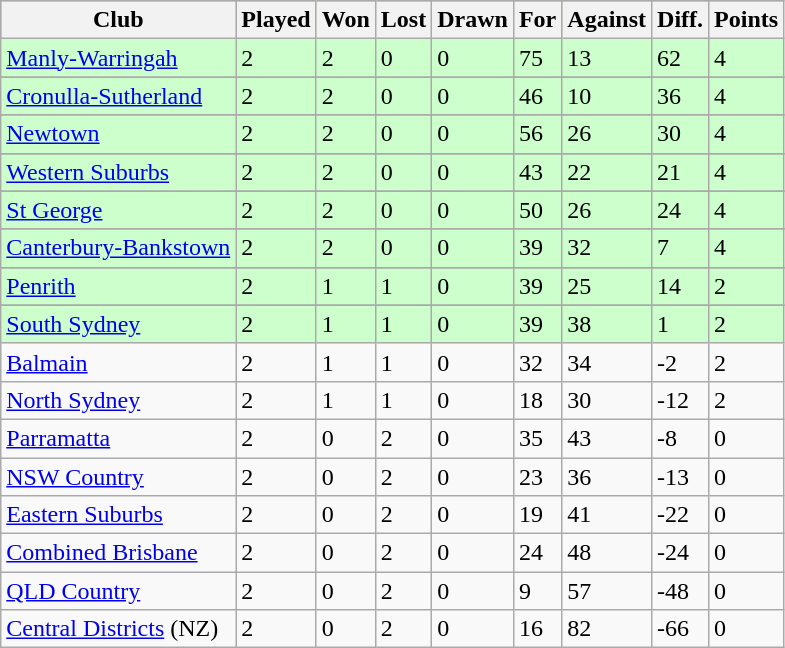<table class="wikitable">
<tr style="background:#bdb76b;">
<th>Club</th>
<th>Played</th>
<th>Won</th>
<th>Lost</th>
<th>Drawn</th>
<th>For</th>
<th>Against</th>
<th>Diff.</th>
<th>Points</th>
</tr>
<tr style="background:#cfc;">
<td> <a href='#'>Manly-Warringah</a></td>
<td>2</td>
<td>2</td>
<td>0</td>
<td>0</td>
<td>75</td>
<td>13</td>
<td>62</td>
<td>4</td>
</tr>
<tr>
</tr>
<tr style="background:#cfc;">
<td> <a href='#'>Cronulla-Sutherland</a></td>
<td>2</td>
<td>2</td>
<td>0</td>
<td>0</td>
<td>46</td>
<td>10</td>
<td>36</td>
<td>4</td>
</tr>
<tr>
</tr>
<tr style="background:#cfc;">
<td> <a href='#'>Newtown</a></td>
<td>2</td>
<td>2</td>
<td>0</td>
<td>0</td>
<td>56</td>
<td>26</td>
<td>30</td>
<td>4</td>
</tr>
<tr style="background:#cfc;">
</tr>
<tr>
</tr>
<tr style="background:#cfc;">
<td> <a href='#'>Western Suburbs</a></td>
<td>2</td>
<td>2</td>
<td>0</td>
<td>0</td>
<td>43</td>
<td>22</td>
<td>21</td>
<td>4</td>
</tr>
<tr>
</tr>
<tr style="background:#cfc;">
<td> <a href='#'>St George</a></td>
<td>2</td>
<td>2</td>
<td>0</td>
<td>0</td>
<td>50</td>
<td>26</td>
<td>24</td>
<td>4</td>
</tr>
<tr>
</tr>
<tr style="background:#cfc;">
<td> <a href='#'>Canterbury-Bankstown</a></td>
<td>2</td>
<td>2</td>
<td>0</td>
<td>0</td>
<td>39</td>
<td>32</td>
<td>7</td>
<td>4</td>
</tr>
<tr>
</tr>
<tr style="background:#cfc;">
<td> <a href='#'>Penrith</a></td>
<td>2</td>
<td>1</td>
<td>1</td>
<td>0</td>
<td>39</td>
<td>25</td>
<td>14</td>
<td>2</td>
</tr>
<tr>
</tr>
<tr style="background:#cfc;">
<td> <a href='#'>South Sydney</a></td>
<td>2</td>
<td>1</td>
<td>1</td>
<td>0</td>
<td>39</td>
<td>38</td>
<td>1</td>
<td>2</td>
</tr>
<tr>
<td> <a href='#'>Balmain</a></td>
<td>2</td>
<td>1</td>
<td>1</td>
<td>0</td>
<td>32</td>
<td>34</td>
<td>-2</td>
<td>2</td>
</tr>
<tr>
<td> <a href='#'>North Sydney</a></td>
<td>2</td>
<td>1</td>
<td>1</td>
<td>0</td>
<td>18</td>
<td>30</td>
<td>-12</td>
<td>2</td>
</tr>
<tr>
<td> <a href='#'>Parramatta</a></td>
<td>2</td>
<td>0</td>
<td>2</td>
<td>0</td>
<td>35</td>
<td>43</td>
<td>-8</td>
<td>0</td>
</tr>
<tr>
<td> <a href='#'>NSW Country</a></td>
<td>2</td>
<td>0</td>
<td>2</td>
<td>0</td>
<td>23</td>
<td>36</td>
<td>-13</td>
<td>0</td>
</tr>
<tr>
<td> <a href='#'>Eastern Suburbs</a></td>
<td>2</td>
<td>0</td>
<td>2</td>
<td>0</td>
<td>19</td>
<td>41</td>
<td>-22</td>
<td>0</td>
</tr>
<tr>
<td> <a href='#'>Combined Brisbane</a></td>
<td>2</td>
<td>0</td>
<td>2</td>
<td>0</td>
<td>24</td>
<td>48</td>
<td>-24</td>
<td>0</td>
</tr>
<tr>
<td> <a href='#'>QLD Country</a></td>
<td>2</td>
<td>0</td>
<td>2</td>
<td>0</td>
<td>9</td>
<td>57</td>
<td>-48</td>
<td>0</td>
</tr>
<tr>
<td> <a href='#'>Central Districts</a> (NZ)</td>
<td>2</td>
<td>0</td>
<td>2</td>
<td>0</td>
<td>16</td>
<td>82</td>
<td>-66</td>
<td>0</td>
</tr>
</table>
